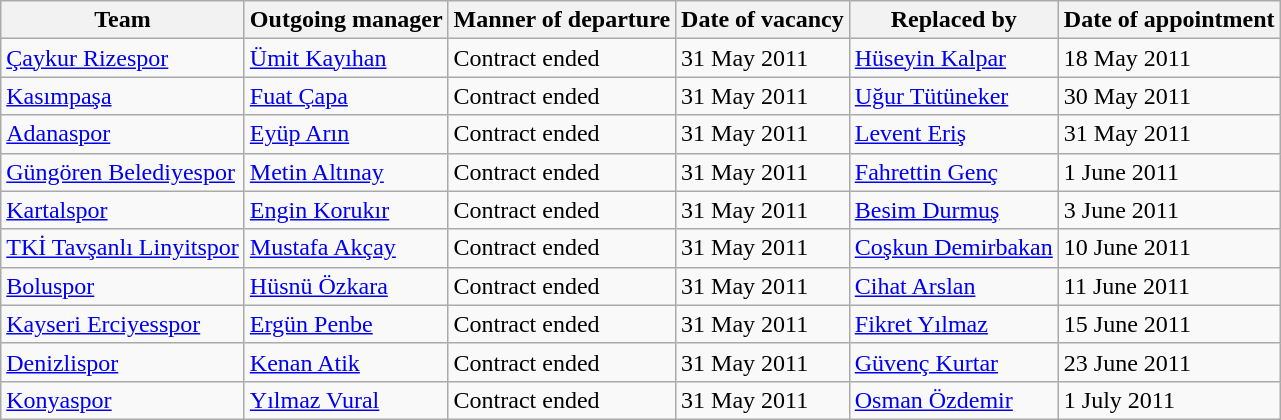<table class="wikitable">
<tr>
<th>Team</th>
<th>Outgoing manager</th>
<th>Manner of departure</th>
<th>Date of vacancy</th>
<th>Replaced by</th>
<th>Date of appointment</th>
</tr>
<tr>
<td><a href='#'>Çaykur Rizespor</a></td>
<td><a href='#'>Ümit Kayıhan</a></td>
<td>Contract ended</td>
<td>31 May 2011</td>
<td><a href='#'>Hüseyin Kalpar</a></td>
<td>18 May 2011</td>
</tr>
<tr>
<td><a href='#'>Kasımpaşa</a></td>
<td><a href='#'>Fuat Çapa</a></td>
<td>Contract ended</td>
<td>31 May 2011</td>
<td><a href='#'>Uğur Tütüneker</a></td>
<td>30 May 2011</td>
</tr>
<tr>
<td><a href='#'>Adanaspor</a></td>
<td><a href='#'>Eyüp Arın</a></td>
<td>Contract ended</td>
<td>31 May 2011</td>
<td><a href='#'>Levent Eriş</a></td>
<td>31 May 2011</td>
</tr>
<tr>
<td><a href='#'>Güngören Belediyespor</a></td>
<td><a href='#'>Metin Altınay</a></td>
<td>Contract ended</td>
<td>31 May 2011</td>
<td><a href='#'>Fahrettin Genç</a></td>
<td>1 June 2011</td>
</tr>
<tr>
<td><a href='#'>Kartalspor</a></td>
<td><a href='#'>Engin Korukır</a></td>
<td>Contract ended</td>
<td>31 May 2011</td>
<td><a href='#'>Besim Durmuş</a></td>
<td>3 June 2011</td>
</tr>
<tr>
<td><a href='#'>TKİ Tavşanlı Linyitspor</a></td>
<td><a href='#'>Mustafa Akçay</a></td>
<td>Contract ended</td>
<td>31 May 2011</td>
<td><a href='#'>Coşkun Demirbakan</a></td>
<td>10 June 2011</td>
</tr>
<tr>
<td><a href='#'>Boluspor</a></td>
<td><a href='#'>Hüsnü Özkara</a></td>
<td>Contract ended</td>
<td>31 May 2011</td>
<td><a href='#'>Cihat Arslan</a></td>
<td>11 June 2011</td>
</tr>
<tr>
<td><a href='#'>Kayseri Erciyesspor</a></td>
<td><a href='#'>Ergün Penbe</a></td>
<td>Contract ended</td>
<td>31 May 2011</td>
<td><a href='#'>Fikret Yılmaz</a></td>
<td>15 June 2011</td>
</tr>
<tr>
<td><a href='#'>Denizlispor</a></td>
<td><a href='#'>Kenan Atik</a></td>
<td>Contract ended</td>
<td>31 May 2011</td>
<td><a href='#'>Güvenç Kurtar</a></td>
<td>23 June 2011</td>
</tr>
<tr>
<td><a href='#'>Konyaspor</a></td>
<td><a href='#'>Yılmaz Vural</a></td>
<td>Contract ended</td>
<td>31 May 2011</td>
<td><a href='#'>Osman Özdemir</a></td>
<td>1 July 2011</td>
</tr>
</table>
